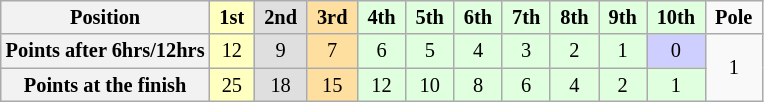<table class="wikitable" style="font-size:85%; text-align:center">
<tr>
<th>Position</th>
<td style="background:#FFFFBF;"> <strong>1st</strong> </td>
<td style="background:#DFDFDF;"> <strong>2nd</strong> </td>
<td style="background:#FFDF9F;"> <strong>3rd</strong> </td>
<td style="background:#DFFFDF;"> <strong>4th</strong> </td>
<td style="background:#DFFFDF;"> <strong>5th</strong> </td>
<td style="background:#DFFFDF;"> <strong>6th</strong> </td>
<td style="background:#DFFFDF;"> <strong>7th</strong> </td>
<td style="background:#DFFFDF;"> <strong>8th</strong> </td>
<td style="background:#DFFFDF;"> <strong>9th</strong> </td>
<td style="background:#DFFFDF;"> <strong>10th</strong> </td>
<td> <strong>Pole</strong> </td>
</tr>
<tr>
<th>Points after 6hrs/12hrs</th>
<td style="background:#FFFFBF;">12</td>
<td style="background:#DFDFDF;">9</td>
<td style="background:#FFDF9F;">7</td>
<td style="background:#DFFFDF;">6</td>
<td style="background:#DFFFDF;">5</td>
<td style="background:#DFFFDF;">4</td>
<td style="background:#DFFFDF;">3</td>
<td style="background:#DFFFDF;">2</td>
<td style="background:#DFFFDF;">1</td>
<td style="background:#CFCFFF;">0</td>
<td rowspan=2>1</td>
</tr>
<tr>
<th>Points at the finish</th>
<td style="background:#FFFFBF;">25</td>
<td style="background:#DFDFDF;">18</td>
<td style="background:#FFDF9F;">15</td>
<td style="background:#DFFFDF;">12</td>
<td style="background:#DFFFDF;">10</td>
<td style="background:#DFFFDF;">8</td>
<td style="background:#DFFFDF;">6</td>
<td style="background:#DFFFDF;">4</td>
<td style="background:#DFFFDF;">2</td>
<td style="background:#DFFFDF;">1</td>
</tr>
</table>
